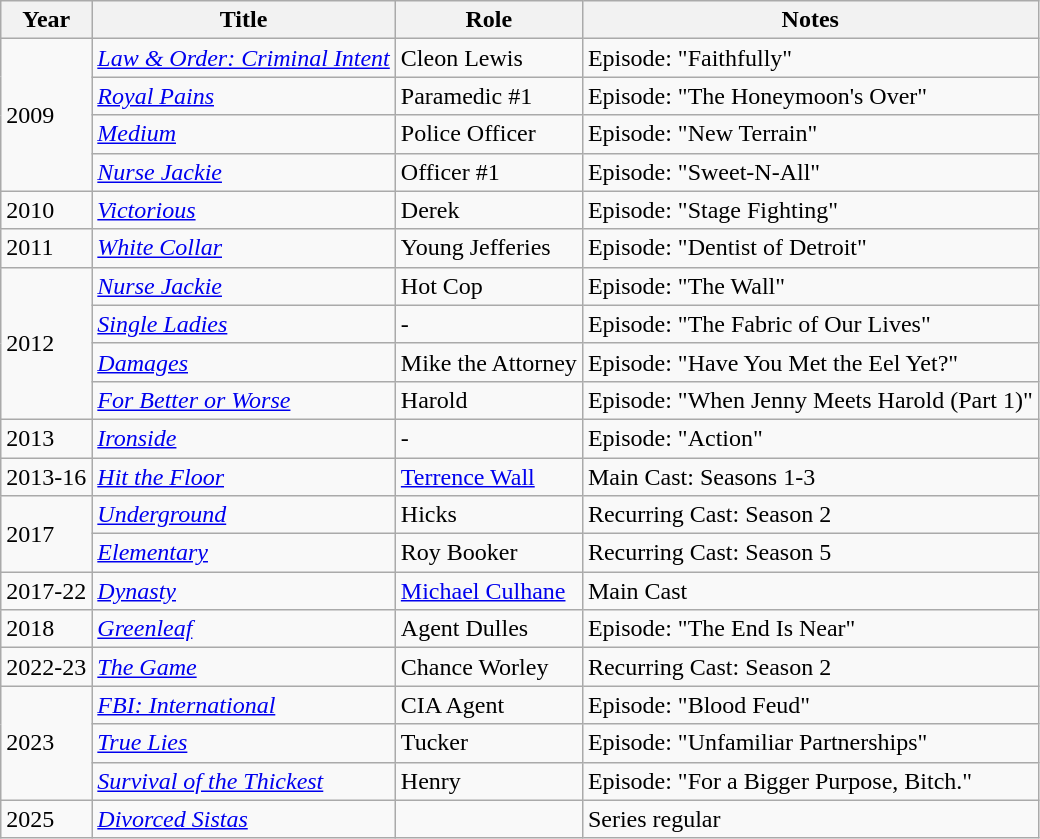<table class="wikitable sortable">
<tr>
<th>Year</th>
<th>Title</th>
<th>Role</th>
<th>Notes</th>
</tr>
<tr>
<td rowspan="4">2009</td>
<td><em><a href='#'>Law & Order: Criminal Intent</a></em></td>
<td>Cleon Lewis</td>
<td>Episode: "Faithfully"</td>
</tr>
<tr>
<td><em><a href='#'>Royal Pains</a></em></td>
<td>Paramedic #1</td>
<td>Episode: "The Honeymoon's Over"</td>
</tr>
<tr>
<td><em><a href='#'>Medium</a></em></td>
<td>Police Officer</td>
<td>Episode: "New Terrain"</td>
</tr>
<tr>
<td><em><a href='#'>Nurse Jackie</a></em></td>
<td>Officer #1</td>
<td>Episode: "Sweet-N-All"</td>
</tr>
<tr>
<td>2010</td>
<td><em><a href='#'>Victorious</a></em></td>
<td>Derek</td>
<td>Episode: "Stage Fighting"</td>
</tr>
<tr>
<td>2011</td>
<td><em><a href='#'>White Collar</a></em></td>
<td>Young Jefferies</td>
<td>Episode: "Dentist of Detroit"</td>
</tr>
<tr>
<td rowspan="4">2012</td>
<td><em><a href='#'>Nurse Jackie</a></em></td>
<td>Hot Cop</td>
<td>Episode: "The Wall"</td>
</tr>
<tr>
<td><em><a href='#'>Single Ladies</a></em></td>
<td>-</td>
<td>Episode: "The Fabric of Our Lives"</td>
</tr>
<tr>
<td><em><a href='#'>Damages</a></em></td>
<td>Mike the Attorney</td>
<td>Episode: "Have You Met the Eel Yet?"</td>
</tr>
<tr>
<td><em><a href='#'>For Better or Worse</a></em></td>
<td>Harold</td>
<td>Episode: "When Jenny Meets Harold (Part 1)"</td>
</tr>
<tr>
<td>2013</td>
<td><em><a href='#'>Ironside</a></em></td>
<td>-</td>
<td>Episode: "Action"</td>
</tr>
<tr>
<td>2013-16</td>
<td><em><a href='#'>Hit the Floor</a></em></td>
<td><a href='#'>Terrence Wall</a></td>
<td>Main Cast: Seasons 1-3</td>
</tr>
<tr>
<td rowspan="2">2017</td>
<td><em><a href='#'>Underground</a></em></td>
<td>Hicks</td>
<td>Recurring Cast: Season 2</td>
</tr>
<tr>
<td><em><a href='#'>Elementary</a></em></td>
<td>Roy Booker</td>
<td>Recurring Cast: Season 5</td>
</tr>
<tr>
<td>2017-22</td>
<td><em><a href='#'>Dynasty</a></em></td>
<td><a href='#'>Michael Culhane</a></td>
<td>Main Cast</td>
</tr>
<tr>
<td>2018</td>
<td><em><a href='#'>Greenleaf</a></em></td>
<td>Agent Dulles</td>
<td>Episode: "The End Is Near"</td>
</tr>
<tr>
<td>2022-23</td>
<td><em><a href='#'>The Game</a></em></td>
<td>Chance Worley</td>
<td>Recurring Cast: Season 2</td>
</tr>
<tr>
<td rowspan="3">2023</td>
<td><em><a href='#'>FBI: International</a></em></td>
<td>CIA Agent</td>
<td>Episode: "Blood Feud"</td>
</tr>
<tr>
<td><em><a href='#'>True Lies</a></em></td>
<td>Tucker</td>
<td>Episode: "Unfamiliar Partnerships"</td>
</tr>
<tr>
<td><em><a href='#'>Survival of the Thickest</a></em></td>
<td>Henry</td>
<td>Episode: "For a Bigger Purpose, Bitch."</td>
</tr>
<tr>
<td>2025</td>
<td><em><a href='#'>Divorced Sistas</a></em></td>
<td></td>
<td>Series regular</td>
</tr>
</table>
